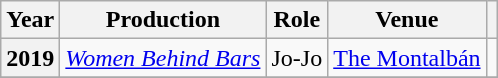<table class="wikitable plainrowheaders">
<tr>
<th>Year</th>
<th>Production</th>
<th>Role</th>
<th>Venue</th>
<th></th>
</tr>
<tr>
<th scope="row">2019</th>
<td><em><a href='#'>Women Behind Bars</a></em></td>
<td>Jo-Jo</td>
<td><a href='#'>The Montalbán</a></td>
<td style="text-align: center;"></td>
</tr>
<tr>
</tr>
</table>
